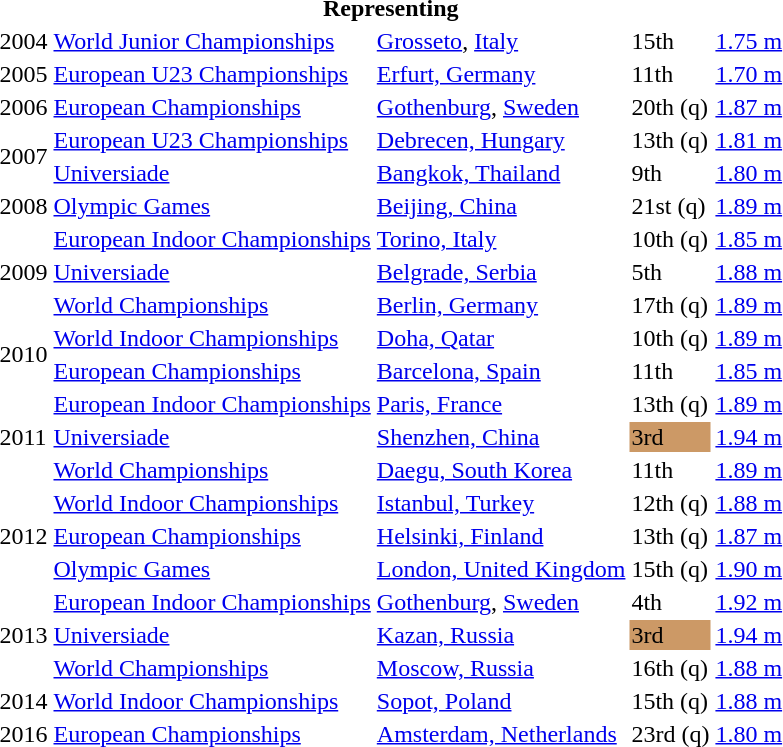<table>
<tr>
<th colspan="6">Representing </th>
</tr>
<tr>
<td>2004</td>
<td><a href='#'>World Junior Championships</a></td>
<td><a href='#'>Grosseto</a>, <a href='#'>Italy</a></td>
<td>15th</td>
<td><a href='#'>1.75 m</a></td>
</tr>
<tr>
<td>2005</td>
<td><a href='#'>European U23 Championships</a></td>
<td><a href='#'>Erfurt, Germany</a></td>
<td>11th</td>
<td><a href='#'>1.70 m</a></td>
</tr>
<tr>
<td>2006</td>
<td><a href='#'>European Championships</a></td>
<td><a href='#'>Gothenburg</a>, <a href='#'>Sweden</a></td>
<td>20th  (q)</td>
<td><a href='#'>1.87 m</a></td>
</tr>
<tr>
<td rowspan=2>2007</td>
<td><a href='#'>European U23 Championships</a></td>
<td><a href='#'>Debrecen, Hungary</a></td>
<td>13th  (q)</td>
<td><a href='#'>1.81 m</a></td>
</tr>
<tr>
<td><a href='#'>Universiade</a></td>
<td><a href='#'>Bangkok, Thailand</a></td>
<td>9th</td>
<td><a href='#'>1.80 m</a></td>
</tr>
<tr>
<td>2008</td>
<td><a href='#'>Olympic Games</a></td>
<td><a href='#'>Beijing, China</a></td>
<td>21st  (q)</td>
<td><a href='#'>1.89 m</a></td>
</tr>
<tr>
<td rowspan=3>2009</td>
<td><a href='#'>European Indoor Championships</a></td>
<td><a href='#'>Torino, Italy</a></td>
<td>10th  (q)</td>
<td><a href='#'>1.85 m</a></td>
</tr>
<tr>
<td><a href='#'>Universiade</a></td>
<td><a href='#'>Belgrade, Serbia</a></td>
<td>5th</td>
<td><a href='#'>1.88 m</a></td>
</tr>
<tr>
<td><a href='#'>World Championships</a></td>
<td><a href='#'>Berlin, Germany</a></td>
<td>17th  (q)</td>
<td><a href='#'>1.89 m</a></td>
</tr>
<tr>
<td rowspan=2>2010</td>
<td><a href='#'>World Indoor Championships</a></td>
<td><a href='#'>Doha, Qatar</a></td>
<td>10th  (q)</td>
<td><a href='#'>1.89 m</a></td>
</tr>
<tr>
<td><a href='#'>European Championships</a></td>
<td><a href='#'>Barcelona, Spain</a></td>
<td>11th</td>
<td><a href='#'>1.85 m</a></td>
</tr>
<tr>
<td rowspan=3>2011</td>
<td><a href='#'>European Indoor Championships</a></td>
<td><a href='#'>Paris, France</a></td>
<td>13th  (q)</td>
<td><a href='#'>1.89 m</a></td>
</tr>
<tr>
<td><a href='#'>Universiade</a></td>
<td><a href='#'>Shenzhen, China</a></td>
<td bgcolor=cc9966>3rd</td>
<td><a href='#'>1.94 m</a></td>
</tr>
<tr>
<td><a href='#'>World Championships</a></td>
<td><a href='#'>Daegu, South Korea</a></td>
<td>11th</td>
<td><a href='#'>1.89 m</a></td>
</tr>
<tr>
<td rowspan=3>2012</td>
<td><a href='#'>World Indoor Championships</a></td>
<td><a href='#'>Istanbul, Turkey</a></td>
<td>12th (q)</td>
<td><a href='#'>1.88 m</a></td>
</tr>
<tr>
<td><a href='#'>European Championships</a></td>
<td><a href='#'>Helsinki, Finland</a></td>
<td>13th (q)</td>
<td><a href='#'>1.87 m</a></td>
</tr>
<tr>
<td><a href='#'>Olympic Games</a></td>
<td><a href='#'>London, United Kingdom</a></td>
<td>15th (q)</td>
<td><a href='#'>1.90 m</a></td>
</tr>
<tr>
<td rowspan=3>2013</td>
<td><a href='#'>European Indoor Championships</a></td>
<td><a href='#'>Gothenburg</a>, <a href='#'>Sweden</a></td>
<td>4th</td>
<td><a href='#'>1.92 m</a></td>
</tr>
<tr>
<td><a href='#'>Universiade</a></td>
<td><a href='#'>Kazan, Russia</a></td>
<td bgcolor=cc9966>3rd</td>
<td><a href='#'>1.94 m</a></td>
</tr>
<tr>
<td><a href='#'>World Championships</a></td>
<td><a href='#'>Moscow, Russia</a></td>
<td>16th (q)</td>
<td><a href='#'>1.88 m</a></td>
</tr>
<tr>
<td>2014</td>
<td><a href='#'>World Indoor Championships</a></td>
<td><a href='#'>Sopot, Poland</a></td>
<td>15th (q)</td>
<td><a href='#'>1.88 m</a></td>
</tr>
<tr>
<td>2016</td>
<td><a href='#'>European Championships</a></td>
<td><a href='#'>Amsterdam, Netherlands</a></td>
<td>23rd (q)</td>
<td><a href='#'>1.80 m</a></td>
</tr>
</table>
